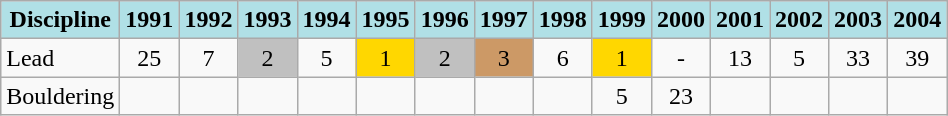<table class="wikitable" style="text-align: center;">
<tr>
<th style="background: #b0e0e6">Discipline</th>
<th style="background: #b0e0e6">1991</th>
<th style="background: #b0e0e6">1992</th>
<th style="background: #b0e0e6">1993</th>
<th style="background: #b0e0e6">1994</th>
<th style="background: #b0e0e6">1995</th>
<th style="background: #b0e0e6">1996</th>
<th style="background: #b0e0e6">1997</th>
<th style="background: #b0e0e6">1998</th>
<th style="background: #b0e0e6">1999</th>
<th style="background: #b0e0e6">2000</th>
<th style="background: #b0e0e6">2001</th>
<th style="background: #b0e0e6">2002</th>
<th style="background: #b0e0e6">2003</th>
<th style="background: #b0e0e6">2004</th>
</tr>
<tr>
<td align="left">Lead</td>
<td>25</td>
<td>7</td>
<td style="background: silver">2</td>
<td>5</td>
<td style="background: gold">1</td>
<td style="background: silver">2</td>
<td style="background: #cc9966">3</td>
<td>6</td>
<td style="background: gold">1</td>
<td>-</td>
<td>13</td>
<td>5</td>
<td>33</td>
<td>39</td>
</tr>
<tr>
<td align="left">Bouldering</td>
<td></td>
<td></td>
<td></td>
<td></td>
<td></td>
<td></td>
<td></td>
<td></td>
<td>5</td>
<td>23</td>
<td></td>
<td></td>
<td></td>
<td></td>
</tr>
</table>
